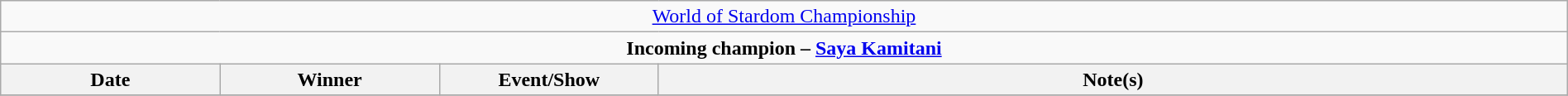<table class="wikitable" style="text-align:center; width:100%;">
<tr>
<td colspan="4" style="text-align: center;"><a href='#'>World of Stardom Championship</a></td>
</tr>
<tr>
<td colspan="4" style="text-align: center;"><strong>Incoming champion – <a href='#'>Saya Kamitani</a></strong></td>
</tr>
<tr>
<th width=14%>Date</th>
<th width=14%>Winner</th>
<th width=14%>Event/Show</th>
<th width=58%>Note(s)</th>
</tr>
<tr>
</tr>
</table>
